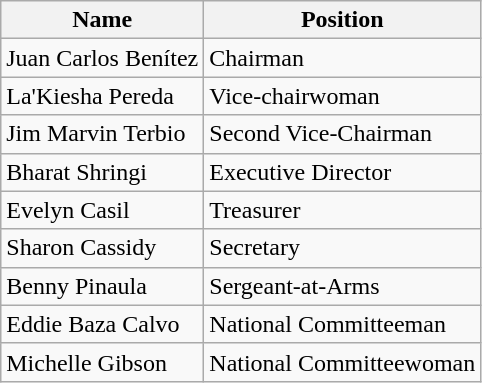<table class="wikitable">
<tr>
<th>Name</th>
<th>Position</th>
</tr>
<tr>
<td>Juan Carlos Benítez</td>
<td>Chairman</td>
</tr>
<tr>
<td>La'Kiesha Pereda</td>
<td>Vice-chairwoman</td>
</tr>
<tr>
<td>Jim Marvin Terbio</td>
<td>Second Vice-Chairman</td>
</tr>
<tr>
<td>Bharat Shringi</td>
<td>Executive Director</td>
</tr>
<tr>
<td>Evelyn Casil</td>
<td>Treasurer</td>
</tr>
<tr>
<td>Sharon Cassidy</td>
<td>Secretary</td>
</tr>
<tr>
<td>Benny Pinaula</td>
<td>Sergeant-at-Arms</td>
</tr>
<tr>
<td>Eddie Baza Calvo</td>
<td>National Committeeman</td>
</tr>
<tr>
<td>Michelle Gibson</td>
<td>National Committeewoman</td>
</tr>
</table>
